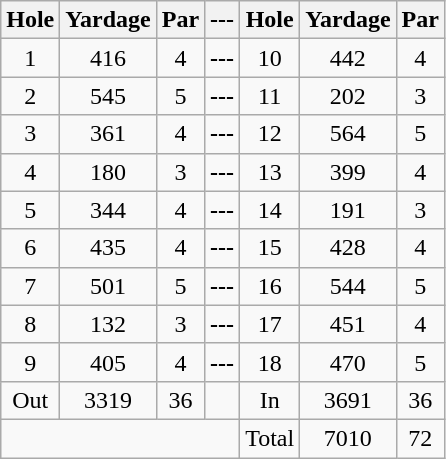<table class=wikitable>
<tr>
<th>Hole</th>
<th>Yardage</th>
<th>Par</th>
<th>---</th>
<th>Hole</th>
<th>Yardage</th>
<th>Par</th>
</tr>
<tr>
<td align=center>1</td>
<td align=center>416</td>
<td align=center>4</td>
<td><strong>---</strong></td>
<td align=center>10</td>
<td align=center>442</td>
<td align=center>4</td>
</tr>
<tr>
<td align=center>2</td>
<td align=center>545</td>
<td align=center>5</td>
<td><strong>---</strong></td>
<td align=center>11</td>
<td align=center>202</td>
<td align=center>3</td>
</tr>
<tr>
<td align=center>3</td>
<td align=center>361</td>
<td align=center>4</td>
<td><strong>---</strong></td>
<td align=center>12</td>
<td align=center>564</td>
<td align=center>5</td>
</tr>
<tr>
<td align=center>4</td>
<td align=center>180</td>
<td align=center>3</td>
<td><strong>---</strong></td>
<td align=center>13</td>
<td align=center>399</td>
<td align=center>4</td>
</tr>
<tr>
<td align=center>5</td>
<td align=center>344</td>
<td align=center>4</td>
<td><strong>---</strong></td>
<td align=center>14</td>
<td align=center>191</td>
<td align=center>3</td>
</tr>
<tr>
<td align=center>6</td>
<td align=center>435</td>
<td align=center>4</td>
<td><strong>---</strong></td>
<td align=center>15</td>
<td align=center>428</td>
<td align=center>4</td>
</tr>
<tr>
<td align=center>7</td>
<td align=center>501</td>
<td align=center>5</td>
<td><strong>---</strong></td>
<td align=center>16</td>
<td align=center>544</td>
<td align=center>5</td>
</tr>
<tr>
<td align=center>8</td>
<td align=center>132</td>
<td align=center>3</td>
<td><strong>---</strong></td>
<td align=center>17</td>
<td align=center>451</td>
<td align=center>4</td>
</tr>
<tr>
<td align=center>9</td>
<td align=center>405</td>
<td align=center>4</td>
<td><strong>---</strong></td>
<td align=center>18</td>
<td align=center>470</td>
<td align=center>5</td>
</tr>
<tr>
<td align=center>Out</td>
<td align=center>3319</td>
<td align=center>36</td>
<td></td>
<td align=center>In</td>
<td align=center>3691</td>
<td align=center>36</td>
</tr>
<tr>
<td colspan=4></td>
<td align=center>Total</td>
<td align=center>7010</td>
<td align=center>72</td>
</tr>
</table>
